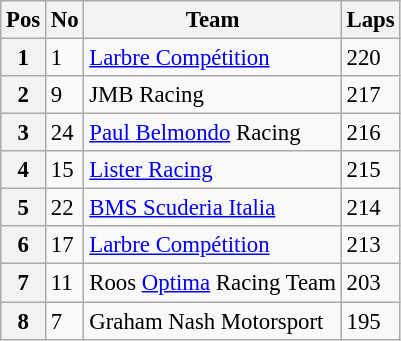<table class="wikitable" style="font-size: 95%;">
<tr>
<th>Pos</th>
<th>No</th>
<th>Team</th>
<th>Laps</th>
</tr>
<tr>
<th>1</th>
<td>1</td>
<td> <a href='#'>Larbre Compétition</a></td>
<td>220</td>
</tr>
<tr>
<th>2</th>
<td>9</td>
<td> JMB Racing</td>
<td>217</td>
</tr>
<tr>
<th>3</th>
<td>24</td>
<td> <a href='#'>Paul Belmondo</a> Racing</td>
<td>216</td>
</tr>
<tr>
<th>4</th>
<td>15</td>
<td> <a href='#'>Lister Racing</a></td>
<td>215</td>
</tr>
<tr>
<th>5</th>
<td>22</td>
<td> <a href='#'>BMS Scuderia Italia</a></td>
<td>214</td>
</tr>
<tr>
<th>6</th>
<td>17</td>
<td> <a href='#'>Larbre Compétition</a></td>
<td>213</td>
</tr>
<tr>
<th>7</th>
<td>11</td>
<td> Roos <a href='#'>Optima</a> Racing Team</td>
<td>203</td>
</tr>
<tr>
<th>8</th>
<td>7</td>
<td> Graham Nash Motorsport</td>
<td>195</td>
</tr>
</table>
